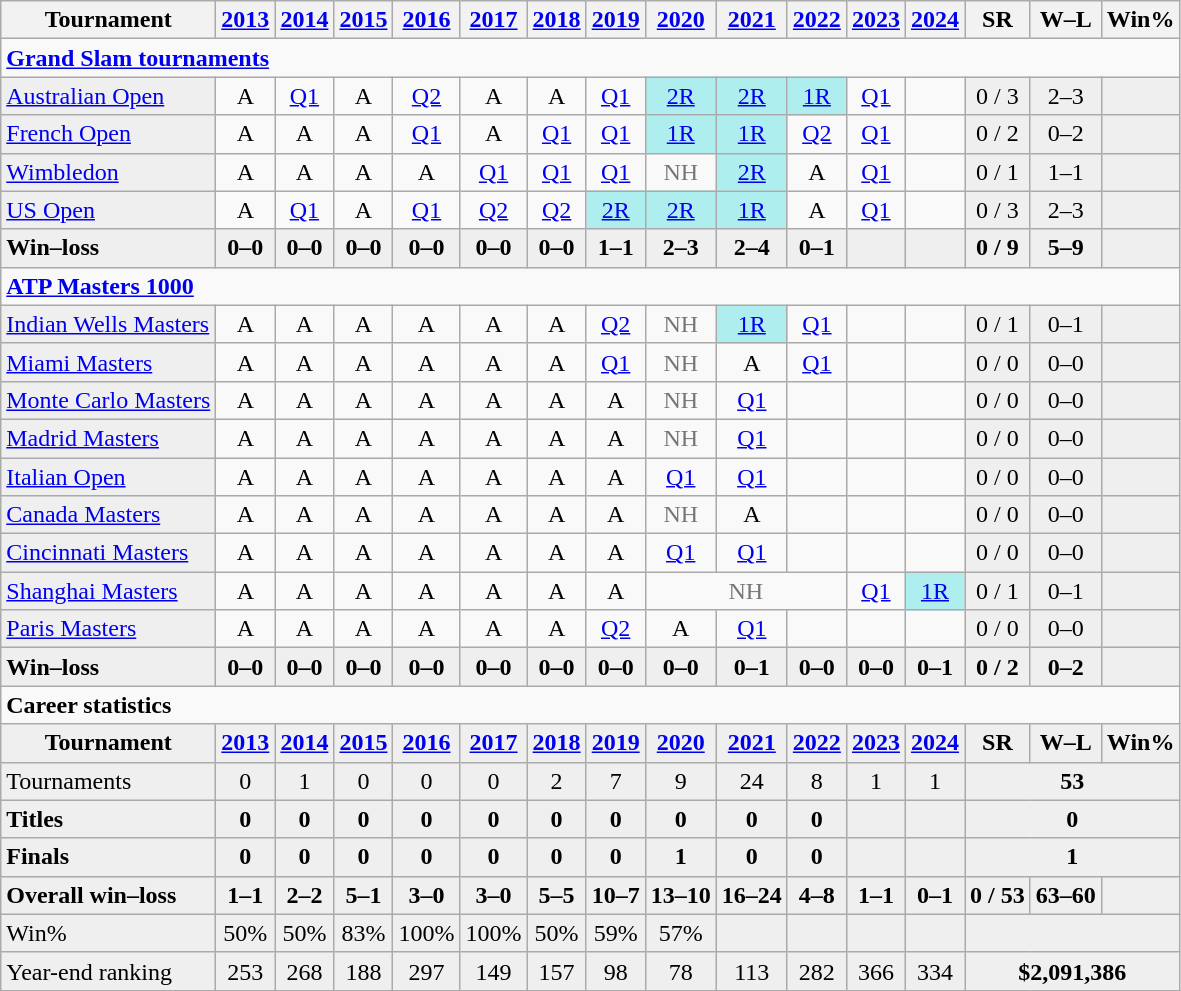<table class=wikitable style=text-align:center>
<tr>
<th>Tournament</th>
<th><a href='#'>2013</a></th>
<th><a href='#'>2014</a></th>
<th><a href='#'>2015</a></th>
<th><a href='#'>2016</a></th>
<th><a href='#'>2017</a></th>
<th><a href='#'>2018</a></th>
<th><a href='#'>2019</a></th>
<th><a href='#'>2020</a></th>
<th><a href='#'>2021</a></th>
<th><a href='#'>2022</a></th>
<th><a href='#'>2023</a></th>
<th><a href='#'>2024</a></th>
<th>SR</th>
<th>W–L</th>
<th>Win%</th>
</tr>
<tr>
<td colspan="16" style="text-align:left"><a href='#'><strong>Grand Slam tournaments</strong></a></td>
</tr>
<tr>
<td bgcolor=efefef align=left><a href='#'>Australian Open</a></td>
<td>A</td>
<td><a href='#'>Q1</a></td>
<td>A</td>
<td><a href='#'>Q2</a></td>
<td>A</td>
<td>A</td>
<td><a href='#'>Q1</a></td>
<td bgcolor=afeeee><a href='#'>2R</a></td>
<td bgcolor=afeeee><a href='#'>2R</a></td>
<td bgcolor=afeeee><a href='#'>1R</a></td>
<td><a href='#'>Q1</a></td>
<td></td>
<td bgcolor="efefef">0 / 3</td>
<td bgcolor=efefef>2–3</td>
<td bgcolor=efefef></td>
</tr>
<tr>
<td bgcolor=efefef align=left><a href='#'>French Open</a></td>
<td>A</td>
<td>A</td>
<td>A</td>
<td><a href='#'>Q1</a></td>
<td>A</td>
<td><a href='#'>Q1</a></td>
<td><a href='#'>Q1</a></td>
<td bgcolor=afeeee><a href='#'>1R</a></td>
<td bgcolor=afeeee><a href='#'>1R</a></td>
<td><a href='#'>Q2</a></td>
<td><a href='#'>Q1</a></td>
<td></td>
<td bgcolor="efefef">0 / 2</td>
<td bgcolor=efefef>0–2</td>
<td bgcolor=efefef></td>
</tr>
<tr>
<td bgcolor=efefef align=left><a href='#'>Wimbledon</a></td>
<td>A</td>
<td>A</td>
<td>A</td>
<td>A</td>
<td><a href='#'>Q1</a></td>
<td><a href='#'>Q1</a></td>
<td><a href='#'>Q1</a></td>
<td style=color:#767676>NH</td>
<td bgcolor=afeeee><a href='#'>2R</a></td>
<td>A</td>
<td><a href='#'>Q1</a></td>
<td></td>
<td bgcolor="efefef">0 / 1</td>
<td bgcolor=efefef>1–1</td>
<td bgcolor=efefef></td>
</tr>
<tr>
<td bgcolor=efefef align=left><a href='#'>US Open</a></td>
<td>A</td>
<td><a href='#'>Q1</a></td>
<td>A</td>
<td><a href='#'>Q1</a></td>
<td><a href='#'>Q2</a></td>
<td><a href='#'>Q2</a></td>
<td bgcolor=afeeee><a href='#'>2R</a></td>
<td bgcolor=afeeee><a href='#'>2R</a></td>
<td bgcolor=afeeee><a href='#'>1R</a></td>
<td>A</td>
<td><a href='#'>Q1</a></td>
<td></td>
<td bgcolor="efefef">0 / 3</td>
<td bgcolor=efefef>2–3</td>
<td bgcolor=efefef></td>
</tr>
<tr style=font-weight:bold;background:#efefef>
<td style="text-align:left">Win–loss</td>
<td>0–0</td>
<td>0–0</td>
<td>0–0</td>
<td>0–0</td>
<td>0–0</td>
<td>0–0</td>
<td>1–1</td>
<td>2–3</td>
<td>2–4</td>
<td>0–1</td>
<td></td>
<td></td>
<td>0 / 9</td>
<td>5–9</td>
<td></td>
</tr>
<tr>
<td colspan="16" align="left"><strong><a href='#'>ATP Masters 1000</a></strong></td>
</tr>
<tr>
<td bgcolor=efefef align=left><a href='#'>Indian Wells Masters</a></td>
<td>A</td>
<td>A</td>
<td>A</td>
<td>A</td>
<td>A</td>
<td>A</td>
<td><a href='#'>Q2</a></td>
<td style=color:#767676>NH</td>
<td bgcolor=afeeee><a href='#'>1R</a></td>
<td><a href='#'>Q1</a></td>
<td></td>
<td></td>
<td bgcolor="efefef">0 / 1</td>
<td bgcolor=efefef>0–1</td>
<td bgcolor=efefef></td>
</tr>
<tr>
<td bgcolor=efefef align=left><a href='#'>Miami Masters</a></td>
<td>A</td>
<td>A</td>
<td>A</td>
<td>A</td>
<td>A</td>
<td>A</td>
<td><a href='#'>Q1</a></td>
<td style=color:#767676>NH</td>
<td>A</td>
<td><a href='#'>Q1</a></td>
<td></td>
<td></td>
<td bgcolor="efefef">0 / 0</td>
<td bgcolor=efefef>0–0</td>
<td bgcolor=efefef></td>
</tr>
<tr>
<td bgcolor=efefef align=left><a href='#'>Monte Carlo Masters</a></td>
<td>A</td>
<td>A</td>
<td>A</td>
<td>A</td>
<td>A</td>
<td>A</td>
<td>A</td>
<td style=color:#767676>NH</td>
<td><a href='#'>Q1</a></td>
<td></td>
<td></td>
<td></td>
<td bgcolor="efefef">0 / 0</td>
<td bgcolor=efefef>0–0</td>
<td bgcolor=efefef></td>
</tr>
<tr>
<td bgcolor=efefef align=left><a href='#'>Madrid Masters</a></td>
<td>A</td>
<td>A</td>
<td>A</td>
<td>A</td>
<td>A</td>
<td>A</td>
<td>A</td>
<td style=color:#767676>NH</td>
<td><a href='#'>Q1</a></td>
<td></td>
<td></td>
<td></td>
<td bgcolor="efefef">0 / 0</td>
<td bgcolor=efefef>0–0</td>
<td bgcolor=efefef></td>
</tr>
<tr>
<td bgcolor=efefef align=left><a href='#'>Italian Open</a></td>
<td>A</td>
<td>A</td>
<td>A</td>
<td>A</td>
<td>A</td>
<td>A</td>
<td>A</td>
<td><a href='#'>Q1</a></td>
<td><a href='#'>Q1</a></td>
<td></td>
<td></td>
<td></td>
<td bgcolor="efefef">0 / 0</td>
<td bgcolor=efefef>0–0</td>
<td bgcolor=efefef></td>
</tr>
<tr>
<td bgcolor=efefef align=left><a href='#'>Canada Masters</a></td>
<td>A</td>
<td>A</td>
<td>A</td>
<td>A</td>
<td>A</td>
<td>A</td>
<td>A</td>
<td style=color:#767676>NH</td>
<td>A</td>
<td></td>
<td></td>
<td></td>
<td bgcolor="efefef">0 / 0</td>
<td bgcolor=efefef>0–0</td>
<td bgcolor=efefef></td>
</tr>
<tr>
<td bgcolor=efefef align=left><a href='#'>Cincinnati Masters</a></td>
<td>A</td>
<td>A</td>
<td>A</td>
<td>A</td>
<td>A</td>
<td>A</td>
<td>A</td>
<td><a href='#'>Q1</a></td>
<td><a href='#'>Q1</a></td>
<td></td>
<td></td>
<td></td>
<td bgcolor="efefef">0 / 0</td>
<td bgcolor=efefef>0–0</td>
<td bgcolor=efefef></td>
</tr>
<tr>
<td bgcolor=efefef align=left><a href='#'>Shanghai Masters</a></td>
<td>A</td>
<td>A</td>
<td>A</td>
<td>A</td>
<td>A</td>
<td>A</td>
<td>A</td>
<td colspan="3" style="color:#767676">NH</td>
<td><a href='#'>Q1</a></td>
<td bgcolor=afeeee><a href='#'>1R</a></td>
<td bgcolor="efefef">0 / 1</td>
<td bgcolor=efefef>0–1</td>
<td bgcolor=efefef></td>
</tr>
<tr>
<td bgcolor=efefef align=left><a href='#'>Paris Masters</a></td>
<td>A</td>
<td>A</td>
<td>A</td>
<td>A</td>
<td>A</td>
<td>A</td>
<td><a href='#'>Q2</a></td>
<td>A</td>
<td><a href='#'>Q1</a></td>
<td></td>
<td></td>
<td></td>
<td bgcolor="efefef">0 / 0</td>
<td bgcolor=efefef>0–0</td>
<td bgcolor=efefef></td>
</tr>
<tr style=font-weight:bold;background:#efefef>
<td style="text-align:left">Win–loss</td>
<td>0–0</td>
<td>0–0</td>
<td>0–0</td>
<td>0–0</td>
<td>0–0</td>
<td>0–0</td>
<td>0–0</td>
<td>0–0</td>
<td>0–1</td>
<td>0–0</td>
<td>0–0</td>
<td>0–1</td>
<td>0 / 2</td>
<td>0–2</td>
<td></td>
</tr>
<tr>
<td colspan="16" style="text-align:left"><strong>Career statistics</strong></td>
</tr>
<tr style=font-weight:bold;background:#efefef>
<td>Tournament</td>
<td><a href='#'>2013</a></td>
<td><a href='#'>2014</a></td>
<td><a href='#'>2015</a></td>
<td><a href='#'>2016</a></td>
<td><a href='#'>2017</a></td>
<td><a href='#'>2018</a></td>
<td><a href='#'>2019</a></td>
<td><a href='#'>2020</a></td>
<td><a href='#'>2021</a></td>
<td><a href='#'>2022</a></td>
<td><a href='#'>2023</a></td>
<td><a href='#'>2024</a></td>
<td>SR</td>
<td>W–L</td>
<td>Win%</td>
</tr>
<tr style=background:#efefef>
<td align=left>Tournaments</td>
<td>0</td>
<td>1</td>
<td>0</td>
<td>0</td>
<td>0</td>
<td>2</td>
<td>7</td>
<td>9</td>
<td>24</td>
<td>8</td>
<td>1</td>
<td>1</td>
<td colspan="3"><strong>53</strong></td>
</tr>
<tr style=font-weight:bold;background:#efefef>
<td style=text-align:left>Titles</td>
<td>0</td>
<td>0</td>
<td>0</td>
<td>0</td>
<td>0</td>
<td>0</td>
<td>0</td>
<td>0</td>
<td>0</td>
<td>0</td>
<td></td>
<td></td>
<td colspan="3">0</td>
</tr>
<tr style=font-weight:bold;background:#efefef>
<td style=text-align:left>Finals</td>
<td>0</td>
<td>0</td>
<td>0</td>
<td>0</td>
<td>0</td>
<td>0</td>
<td>0</td>
<td>1</td>
<td>0</td>
<td>0</td>
<td></td>
<td></td>
<td colspan="3">1</td>
</tr>
<tr style=font-weight:bold;background:#efefef>
<td style=text-align:left>Overall win–loss</td>
<td>1–1</td>
<td>2–2</td>
<td>5–1</td>
<td>3–0</td>
<td>3–0</td>
<td>5–5</td>
<td>10–7</td>
<td>13–10</td>
<td>16–24</td>
<td>4–8</td>
<td>1–1</td>
<td>0–1</td>
<td>0 / 53</td>
<td>63–60</td>
<td></td>
</tr>
<tr style=background:#efefef>
<td style=text-align:left>Win%</td>
<td>50%</td>
<td>50%</td>
<td>83%</td>
<td>100%</td>
<td>100%</td>
<td>50%</td>
<td>59%</td>
<td>57%</td>
<td></td>
<td></td>
<td></td>
<td></td>
<td colspan="3"><strong></strong></td>
</tr>
<tr style=background:#efefef>
<td align=left>Year-end ranking</td>
<td>253</td>
<td>268</td>
<td>188</td>
<td>297</td>
<td>149</td>
<td>157</td>
<td>98</td>
<td>78</td>
<td>113</td>
<td>282</td>
<td>366</td>
<td>334</td>
<td colspan="3"><strong> $2,091,386 </strong></td>
</tr>
</table>
